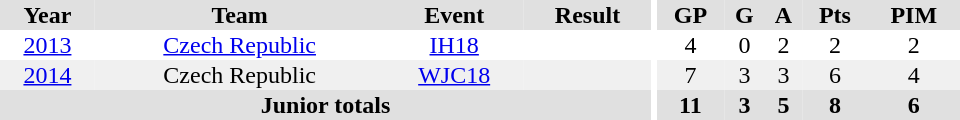<table border="0" cellpadding="1" cellspacing="0" ID="Table3" style="text-align:center; width:40em">
<tr ALIGN="center" bgcolor="#e0e0e0">
<th>Year</th>
<th>Team</th>
<th>Event</th>
<th>Result</th>
<th rowspan="99" bgcolor="#ffffff"></th>
<th>GP</th>
<th>G</th>
<th>A</th>
<th>Pts</th>
<th>PIM</th>
</tr>
<tr>
<td><a href='#'>2013</a></td>
<td><a href='#'>Czech Republic</a></td>
<td><a href='#'>IH18</a></td>
<td></td>
<td>4</td>
<td>0</td>
<td>2</td>
<td>2</td>
<td>2</td>
</tr>
<tr bgcolor="#f0f0f0">
<td><a href='#'>2014</a></td>
<td>Czech Republic</td>
<td><a href='#'>WJC18</a></td>
<td></td>
<td>7</td>
<td>3</td>
<td>3</td>
<td>6</td>
<td>4</td>
</tr>
<tr bgcolor="#e0e0e0">
<th colspan="4">Junior totals</th>
<th>11</th>
<th>3</th>
<th>5</th>
<th>8</th>
<th>6</th>
</tr>
</table>
